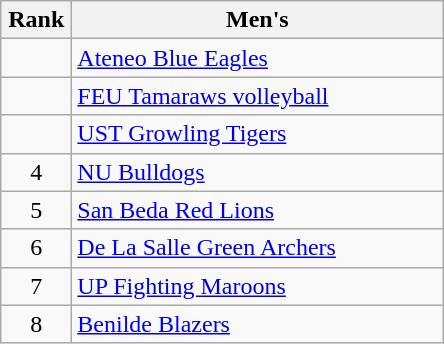<table class="wikitable" style="text-align: center;">
<tr>
<th width=40>Rank</th>
<th width=240>Men's</th>
</tr>
<tr>
<td></td>
<td align="left"><a href='#'>Ateneo Blue Eagles</a></td>
</tr>
<tr>
<td></td>
<td align="left"><a href='#'>FEU Tamaraws volleyball</a></td>
</tr>
<tr>
<td></td>
<td align="left"><a href='#'>UST Growling Tigers</a></td>
</tr>
<tr>
<td>4</td>
<td align="left"><a href='#'>NU Bulldogs</a></td>
</tr>
<tr>
<td>5</td>
<td align="left"><a href='#'>San Beda Red Lions</a></td>
</tr>
<tr>
<td>6</td>
<td align="left"><a href='#'>De La Salle Green Archers</a></td>
</tr>
<tr>
<td>7</td>
<td align="left"><a href='#'>UP Fighting Maroons</a></td>
</tr>
<tr>
<td>8</td>
<td align="left"><a href='#'>Benilde Blazers</a></td>
</tr>
</table>
